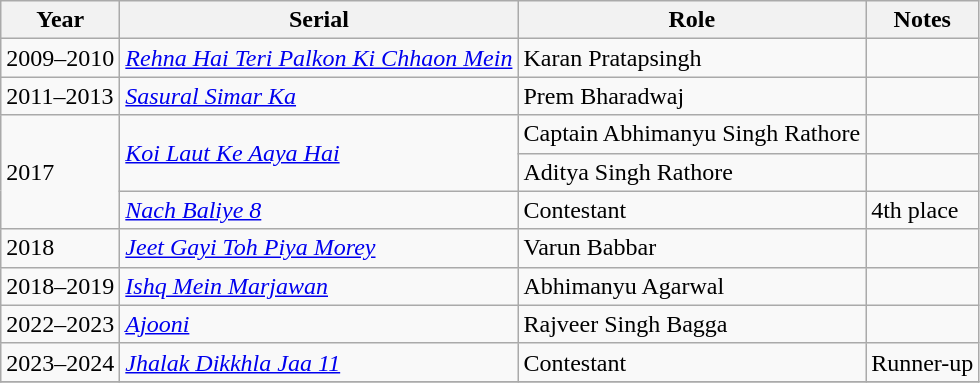<table class="wikitable sortable">
<tr>
<th>Year</th>
<th>Serial</th>
<th>Role</th>
<th>Notes</th>
</tr>
<tr>
<td>2009–2010</td>
<td><em><a href='#'>Rehna Hai Teri Palkon Ki Chhaon Mein</a></em></td>
<td>Karan Pratapsingh</td>
<td></td>
</tr>
<tr>
<td>2011–2013</td>
<td><em><a href='#'>Sasural Simar Ka</a></em></td>
<td>Prem Bharadwaj</td>
<td></td>
</tr>
<tr>
<td rowspan="3">2017</td>
<td rowspan="2"><em><a href='#'>Koi Laut Ke Aaya Hai</a></em></td>
<td>Captain Abhimanyu Singh Rathore</td>
<td></td>
</tr>
<tr>
<td>Aditya Singh Rathore</td>
<td></td>
</tr>
<tr>
<td><em><a href='#'>Nach Baliye 8</a></em></td>
<td>Contestant</td>
<td>4th place</td>
</tr>
<tr>
<td>2018</td>
<td><em><a href='#'>Jeet Gayi Toh Piya Morey</a></em></td>
<td>Varun Babbar</td>
<td></td>
</tr>
<tr>
<td>2018–2019</td>
<td><em><a href='#'>Ishq Mein Marjawan</a></em></td>
<td>Abhimanyu Agarwal</td>
<td></td>
</tr>
<tr>
<td>2022–2023</td>
<td><em><a href='#'>Ajooni</a></em></td>
<td>Rajveer Singh Bagga</td>
<td></td>
</tr>
<tr>
<td>2023–2024</td>
<td><em><a href='#'>Jhalak Dikkhla Jaa 11</a></em></td>
<td>Contestant</td>
<td>Runner-up</td>
</tr>
<tr>
</tr>
</table>
